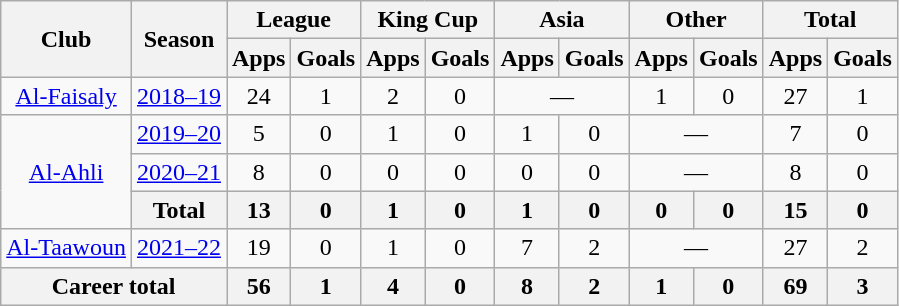<table class="wikitable" style="text-align: center">
<tr>
<th rowspan=2>Club</th>
<th rowspan=2>Season</th>
<th colspan=2>League</th>
<th colspan=2>King Cup</th>
<th colspan=2>Asia</th>
<th colspan=2>Other</th>
<th colspan=2>Total</th>
</tr>
<tr>
<th>Apps</th>
<th>Goals</th>
<th>Apps</th>
<th>Goals</th>
<th>Apps</th>
<th>Goals</th>
<th>Apps</th>
<th>Goals</th>
<th>Apps</th>
<th>Goals</th>
</tr>
<tr>
<td rowspan=1><a href='#'>Al-Faisaly</a></td>
<td><a href='#'>2018–19</a></td>
<td>24</td>
<td>1</td>
<td>2</td>
<td>0</td>
<td colspan=2>—</td>
<td>1</td>
<td>0</td>
<td>27</td>
<td>1</td>
</tr>
<tr>
<td rowspan=3><a href='#'>Al-Ahli</a></td>
<td><a href='#'>2019–20</a></td>
<td>5</td>
<td>0</td>
<td>1</td>
<td>0</td>
<td>1</td>
<td>0</td>
<td colspan=2>—</td>
<td>7</td>
<td>0</td>
</tr>
<tr>
<td><a href='#'>2020–21</a></td>
<td>8</td>
<td>0</td>
<td>0</td>
<td>0</td>
<td>0</td>
<td>0</td>
<td colspan=2>—</td>
<td>8</td>
<td>0</td>
</tr>
<tr>
<th>Total</th>
<th>13</th>
<th>0</th>
<th>1</th>
<th>0</th>
<th>1</th>
<th>0</th>
<th>0</th>
<th>0</th>
<th>15</th>
<th>0</th>
</tr>
<tr>
<td rowspan=1><a href='#'>Al-Taawoun</a></td>
<td><a href='#'>2021–22</a></td>
<td>19</td>
<td>0</td>
<td>1</td>
<td>0</td>
<td>7</td>
<td>2</td>
<td colspan=2>—</td>
<td>27</td>
<td>2</td>
</tr>
<tr>
<th colspan=2>Career total</th>
<th>56</th>
<th>1</th>
<th>4</th>
<th>0</th>
<th>8</th>
<th>2</th>
<th>1</th>
<th>0</th>
<th>69</th>
<th>3</th>
</tr>
</table>
